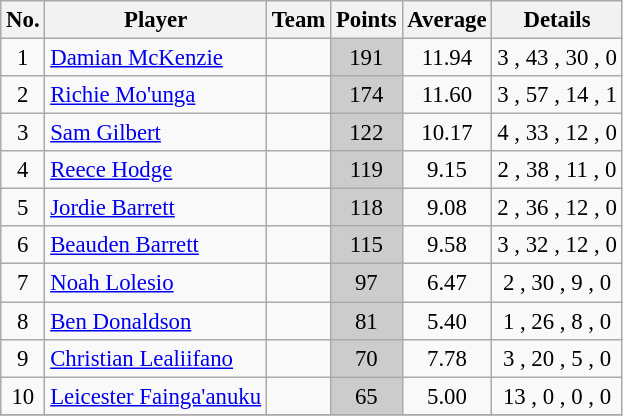<table class="wikitable sortable" style="text-align:center; font-size:95%">
<tr>
<th>No.</th>
<th>Player</th>
<th>Team</th>
<th>Points</th>
<th>Average</th>
<th>Details</th>
</tr>
<tr>
<td>1</td>
<td style="text-align:left;"> <a href='#'>Damian McKenzie</a></td>
<td style="text-align:left;"> </td>
<td style="background:#ccc;">191</td>
<td>11.94</td>
<td>3 , 43 , 30 , 0 </td>
</tr>
<tr>
<td>2</td>
<td style="text-align:left;"> <a href='#'>Richie Mo'unga</a></td>
<td style="text-align:left;"> </td>
<td style="background:#ccc;">174</td>
<td>11.60</td>
<td>3 , 57 , 14 , 1 </td>
</tr>
<tr>
<td>3</td>
<td style="text-align:left;"> <a href='#'>Sam Gilbert</a></td>
<td style="text-align:left;"> </td>
<td style="background:#ccc;">122</td>
<td>10.17</td>
<td>4 , 33 , 12 , 0 </td>
</tr>
<tr>
<td>4</td>
<td style="text-align:left;"> <a href='#'>Reece Hodge</a></td>
<td style="text-align:left;"> </td>
<td style="background:#ccc;">119</td>
<td>9.15</td>
<td>2 , 38 , 11 , 0 </td>
</tr>
<tr>
<td>5</td>
<td style="text-align:left;"> <a href='#'>Jordie Barrett</a></td>
<td style="text-align:left;"> </td>
<td style="background:#ccc;">118</td>
<td>9.08</td>
<td>2 , 36 , 12 , 0 </td>
</tr>
<tr>
<td>6</td>
<td style="text-align:left;"> <a href='#'>Beauden Barrett</a></td>
<td style="text-align:left;"> </td>
<td style="background:#ccc;">115</td>
<td>9.58</td>
<td>3 , 32 , 12 , 0 </td>
</tr>
<tr>
<td>7</td>
<td style="text-align:left;"> <a href='#'>Noah Lolesio</a></td>
<td style="text-align:left;"> </td>
<td style="background:#ccc;">97</td>
<td>6.47</td>
<td>2 , 30 , 9 , 0 </td>
</tr>
<tr>
<td>8</td>
<td style="text-align:left;"> <a href='#'>Ben Donaldson</a></td>
<td style="text-align:left;"> </td>
<td style="background:#ccc;">81</td>
<td>5.40</td>
<td>1 , 26 , 8 , 0 </td>
</tr>
<tr>
<td>9</td>
<td style="text-align:left;"> <a href='#'>Christian Lealiifano</a></td>
<td style="text-align:left;"> </td>
<td style="background:#ccc;">70</td>
<td>7.78</td>
<td>3 , 20 , 5 , 0 </td>
</tr>
<tr>
<td>10</td>
<td style="text-align:left;"> <a href='#'>Leicester Fainga'anuku</a></td>
<td style="text-align:left;"> </td>
<td style="background:#ccc;">65</td>
<td>5.00</td>
<td>13 , 0 , 0 , 0 </td>
</tr>
<tr>
</tr>
</table>
